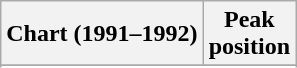<table class="wikitable sortable">
<tr>
<th align="left">Chart (1991–1992)</th>
<th align="center">Peak<br>position</th>
</tr>
<tr>
</tr>
<tr>
</tr>
</table>
